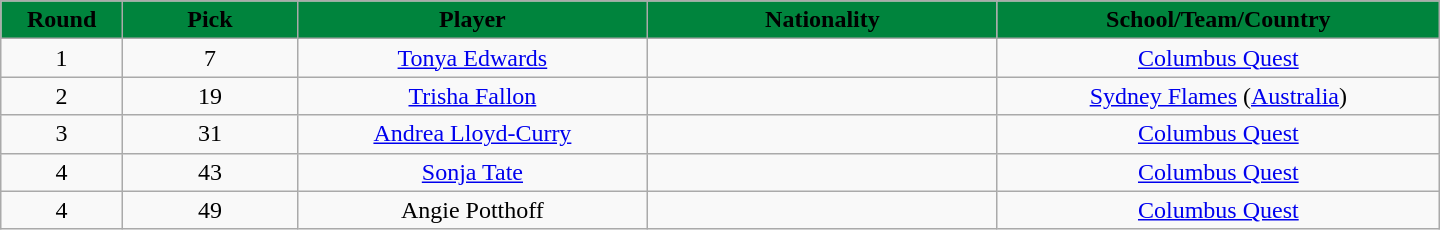<table class="wikitable" style="text-align:center; width:60em">
<tr>
<th style="background: #00843D" width="2%"><span>Round</span></th>
<th style="background: #00843D" width="5%"><span>Pick</span></th>
<th style="background: #00843D" width="10%"><span>Player</span></th>
<th style="background: #00843D" width="10%"><span>Nationality</span></th>
<th style="background: #00843D" width="10%"><span>School/Team/Country</span></th>
</tr>
<tr>
<td>1</td>
<td>7</td>
<td><a href='#'>Tonya Edwards</a></td>
<td></td>
<td><a href='#'>Columbus Quest</a></td>
</tr>
<tr>
<td>2</td>
<td>19</td>
<td><a href='#'>Trisha Fallon</a></td>
<td></td>
<td><a href='#'>Sydney Flames</a> (<a href='#'>Australia</a>)</td>
</tr>
<tr>
<td>3</td>
<td>31</td>
<td><a href='#'>Andrea Lloyd-Curry</a></td>
<td></td>
<td><a href='#'>Columbus Quest</a></td>
</tr>
<tr>
<td>4</td>
<td>43</td>
<td><a href='#'>Sonja Tate</a></td>
<td></td>
<td><a href='#'>Columbus Quest</a></td>
</tr>
<tr>
<td>4</td>
<td>49</td>
<td>Angie Potthoff</td>
<td></td>
<td><a href='#'>Columbus Quest</a></td>
</tr>
</table>
